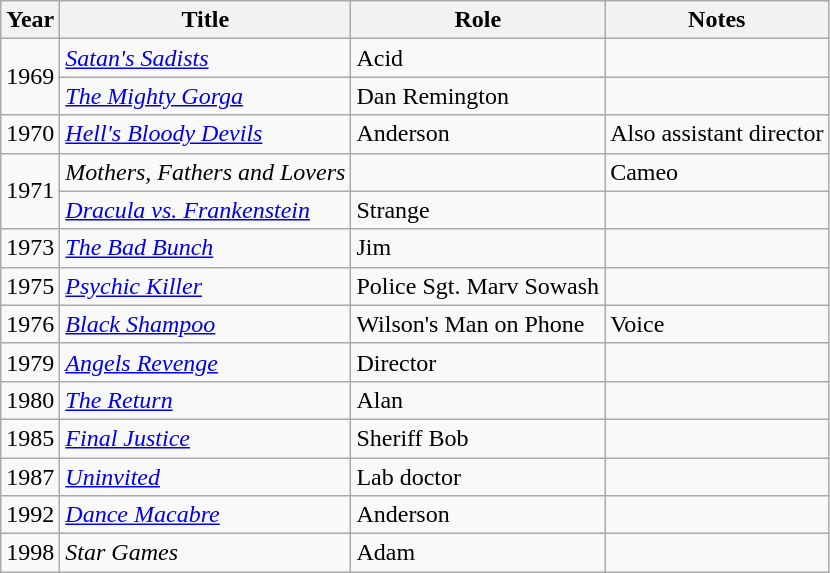<table class="wikitable">
<tr>
<th>Year</th>
<th>Title</th>
<th>Role</th>
<th>Notes</th>
</tr>
<tr>
<td rowspan=2>1969</td>
<td><em><a href='#'>Satan's Sadists</a></em></td>
<td>Acid</td>
<td></td>
</tr>
<tr>
<td><em><a href='#'>The Mighty Gorga</a></em></td>
<td>Dan Remington</td>
<td></td>
</tr>
<tr>
<td>1970</td>
<td><em><a href='#'>Hell's Bloody Devils</a></em></td>
<td>Anderson</td>
<td>Also assistant director</td>
</tr>
<tr>
<td rowspan=2>1971</td>
<td><em>Mothers, Fathers and Lovers</em></td>
<td></td>
<td>Cameo</td>
</tr>
<tr>
<td><em><a href='#'>Dracula vs. Frankenstein</a></em></td>
<td>Strange</td>
<td></td>
</tr>
<tr>
<td>1973</td>
<td><em><a href='#'>The Bad Bunch</a></em></td>
<td>Jim</td>
<td></td>
</tr>
<tr>
<td>1975</td>
<td><em><a href='#'>Psychic Killer</a></em></td>
<td>Police Sgt. Marv Sowash</td>
<td></td>
</tr>
<tr>
<td>1976</td>
<td><em><a href='#'>Black Shampoo</a></em></td>
<td>Wilson's Man on Phone</td>
<td>Voice</td>
</tr>
<tr>
<td>1979</td>
<td><em><a href='#'>Angels Revenge</a></em></td>
<td>Director</td>
<td></td>
</tr>
<tr>
<td>1980</td>
<td><em><a href='#'>The Return</a></em></td>
<td>Alan</td>
<td></td>
</tr>
<tr>
<td>1985</td>
<td><em><a href='#'>Final Justice</a></em></td>
<td>Sheriff Bob</td>
<td></td>
</tr>
<tr>
<td>1987</td>
<td><em><a href='#'>Uninvited</a></em></td>
<td>Lab doctor</td>
<td></td>
</tr>
<tr>
<td>1992</td>
<td><em><a href='#'>Dance Macabre</a></em></td>
<td>Anderson</td>
<td></td>
</tr>
<tr>
<td>1998</td>
<td><em>Star Games</em></td>
<td>Adam</td>
<td></td>
</tr>
</table>
